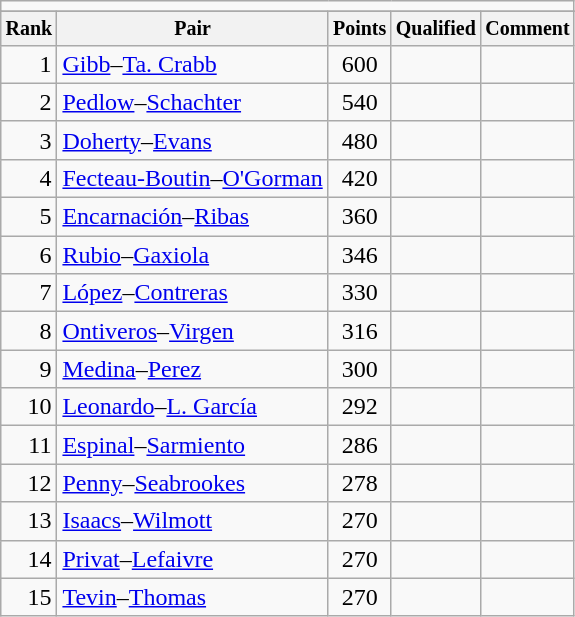<table class="wikitable">
<tr>
<td colspan=5 align="center"></td>
</tr>
<tr>
</tr>
<tr style="font-size:10pt;font-weight:bold">
<th>Rank</th>
<th>Pair</th>
<th>Points</th>
<th>Qualified</th>
<th>Comment</th>
</tr>
<tr>
<td align=right>1</td>
<td> <a href='#'>Gibb</a>–<a href='#'>Ta. Crabb</a></td>
<td align=center>600</td>
<td></td>
<td></td>
</tr>
<tr>
<td align=right>2</td>
<td> <a href='#'>Pedlow</a>–<a href='#'>Schachter</a></td>
<td align=center>540</td>
<td></td>
<td></td>
</tr>
<tr>
<td align=right>3</td>
<td> <a href='#'>Doherty</a>–<a href='#'>Evans</a></td>
<td align=center>480</td>
<td></td>
<td></td>
</tr>
<tr>
<td align=right>4</td>
<td> <a href='#'>Fecteau-Boutin</a>–<a href='#'>O'Gorman</a></td>
<td align=center>420</td>
<td></td>
<td></td>
</tr>
<tr>
<td align=right>5</td>
<td> <a href='#'>Encarnación</a>–<a href='#'>Ribas</a></td>
<td align=center>360</td>
<td></td>
<td></td>
</tr>
<tr>
<td align=right>6</td>
<td> <a href='#'>Rubio</a>–<a href='#'>Gaxiola</a></td>
<td align=center>346</td>
<td></td>
<td></td>
</tr>
<tr>
<td align=right>7</td>
<td> <a href='#'>López</a>–<a href='#'>Contreras</a></td>
<td align=center>330</td>
<td></td>
<td></td>
</tr>
<tr>
<td align=right>8</td>
<td> <a href='#'>Ontiveros</a>–<a href='#'>Virgen</a></td>
<td align=center>316</td>
<td></td>
<td></td>
</tr>
<tr>
<td align=right>9</td>
<td> <a href='#'>Medina</a>–<a href='#'>Perez</a></td>
<td align=center>300</td>
<td></td>
<td></td>
</tr>
<tr>
<td align=right>10</td>
<td> <a href='#'>Leonardo</a>–<a href='#'>L. García</a></td>
<td align=center>292</td>
<td></td>
<td></td>
</tr>
<tr>
<td align=right>11</td>
<td> <a href='#'>Espinal</a>–<a href='#'>Sarmiento</a></td>
<td align=center>286</td>
<td></td>
<td></td>
</tr>
<tr>
<td align=right>12</td>
<td> <a href='#'>Penny</a>–<a href='#'>Seabrookes</a></td>
<td align=center>278</td>
<td></td>
<td></td>
</tr>
<tr>
<td align=right>13</td>
<td> <a href='#'>Isaacs</a>–<a href='#'>Wilmott</a></td>
<td align=center>270</td>
<td></td>
<td></td>
</tr>
<tr>
<td align=right>14</td>
<td> <a href='#'>Privat</a>–<a href='#'>Lefaivre</a></td>
<td align=center>270</td>
<td></td>
<td></td>
</tr>
<tr>
<td align=right>15</td>
<td> <a href='#'>Tevin</a>–<a href='#'>Thomas</a></td>
<td align=center>270</td>
<td></td>
<td></td>
</tr>
</table>
